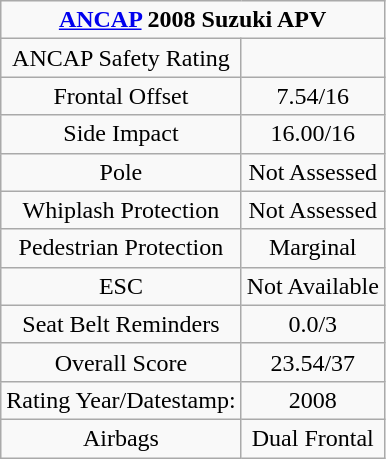<table class="wikitable" style="text-align:center">
<tr>
<td colspan="2"><strong><a href='#'>ANCAP</a> 2008 Suzuki APV</strong></td>
</tr>
<tr>
<td>ANCAP Safety Rating</td>
<td></td>
</tr>
<tr>
<td>Frontal Offset</td>
<td>7.54/16</td>
</tr>
<tr>
<td>Side Impact</td>
<td>16.00/16</td>
</tr>
<tr>
<td>Pole</td>
<td>Not Assessed</td>
</tr>
<tr>
<td>Whiplash Protection</td>
<td>Not Assessed</td>
</tr>
<tr>
<td>Pedestrian Protection</td>
<td>Marginal</td>
</tr>
<tr>
<td>ESC</td>
<td>Not Available</td>
</tr>
<tr>
<td>Seat Belt Reminders</td>
<td>0.0/3</td>
</tr>
<tr>
<td>Overall Score</td>
<td>23.54/37</td>
</tr>
<tr>
<td>Rating Year/Datestamp:</td>
<td>2008</td>
</tr>
<tr>
<td>Airbags</td>
<td>Dual Frontal</td>
</tr>
</table>
